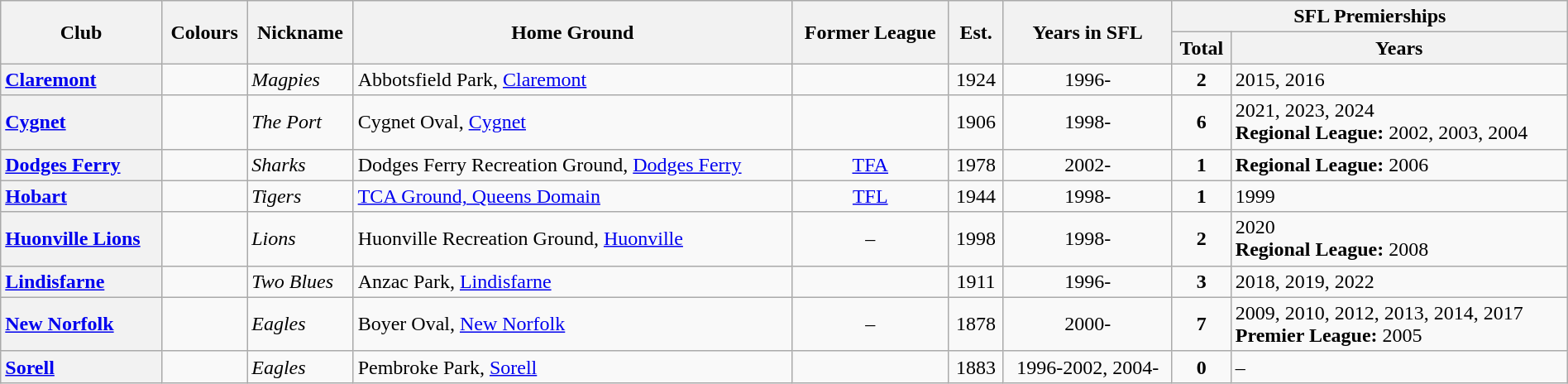<table class="wikitable sortable" style="text-align:center; width:100%">
<tr>
<th rowspan="2">Club</th>
<th rowspan="2">Colours</th>
<th rowspan="2">Nickname</th>
<th rowspan="2">Home Ground</th>
<th rowspan="2">Former League</th>
<th rowspan="2">Est.</th>
<th rowspan="2">Years in SFL</th>
<th colspan="2">SFL Premierships</th>
</tr>
<tr>
<th>Total</th>
<th>Years</th>
</tr>
<tr>
<th style="text-align:left"><a href='#'>Claremont</a></th>
<td></td>
<td align="left"><em>Magpies</em></td>
<td align="left">Abbotsfield Park, <a href='#'>Claremont</a></td>
<td></td>
<td align="center">1924</td>
<td align="center">1996-</td>
<td align="center"><strong>2</strong></td>
<td align="left">2015, 2016</td>
</tr>
<tr>
<th style="text-align:left"><a href='#'>Cygnet</a></th>
<td></td>
<td align="left"><em>The Port</em></td>
<td align="left">Cygnet Oval, <a href='#'>Cygnet</a></td>
<td></td>
<td align="center">1906</td>
<td align="center">1998-</td>
<td align="center"><strong>6</strong></td>
<td align="left">2021, 2023, 2024<br><strong>Regional League:</strong> 2002, 2003, 2004</td>
</tr>
<tr>
<th style="text-align:left"><a href='#'>Dodges Ferry</a></th>
<td></td>
<td align="left"><em>Sharks</em></td>
<td align="left">Dodges Ferry Recreation Ground, <a href='#'>Dodges Ferry</a></td>
<td><a href='#'>TFA</a></td>
<td align="center">1978</td>
<td align="center">2002-</td>
<td align="center"><strong>1</strong></td>
<td align="left"><strong>Regional League:</strong> 2006</td>
</tr>
<tr>
<th style="text-align:left"><a href='#'>Hobart</a></th>
<td></td>
<td align="left"><em>Tigers</em></td>
<td align="left"><a href='#'>TCA Ground, Queens Domain</a></td>
<td><a href='#'>TFL</a></td>
<td align="center">1944</td>
<td align="center">1998-</td>
<td align="center"><strong>1</strong></td>
<td align="left">1999</td>
</tr>
<tr>
<th style="text-align:left"><a href='#'>Huonville Lions</a></th>
<td></td>
<td align="left"><em>Lions</em></td>
<td align="left">Huonville Recreation Ground, <a href='#'>Huonville</a></td>
<td>–</td>
<td align="center">1998</td>
<td align="center">1998-</td>
<td align="center"><strong>2</strong></td>
<td align="left">2020<br><strong>Regional League:</strong> 2008</td>
</tr>
<tr>
<th style="text-align:left"><a href='#'>Lindisfarne</a></th>
<td></td>
<td align="left"><em>Two Blues</em></td>
<td align="left">Anzac Park, <a href='#'>Lindisfarne</a></td>
<td></td>
<td align="center">1911</td>
<td align="center">1996-</td>
<td align="center"><strong>3</strong></td>
<td align="left">2018, 2019, 2022</td>
</tr>
<tr>
<th style="text-align:left"><a href='#'>New Norfolk</a></th>
<td></td>
<td align="left"><em>Eagles</em></td>
<td align="left">Boyer Oval, <a href='#'>New Norfolk</a></td>
<td>–</td>
<td align="center">1878</td>
<td align="center">2000-</td>
<td align="center"><strong>7</strong></td>
<td align="left">2009, 2010, 2012, 2013, 2014, 2017<br><strong>Premier League:</strong> 2005</td>
</tr>
<tr>
<th style="text-align:left"><a href='#'>Sorell</a></th>
<td></td>
<td align="left"><em>Eagles</em></td>
<td align="left">Pembroke Park, <a href='#'>Sorell</a></td>
<td></td>
<td align="center">1883</td>
<td align="center">1996-2002, 2004-</td>
<td align="center"><strong>0</strong></td>
<td align="left">–</td>
</tr>
</table>
